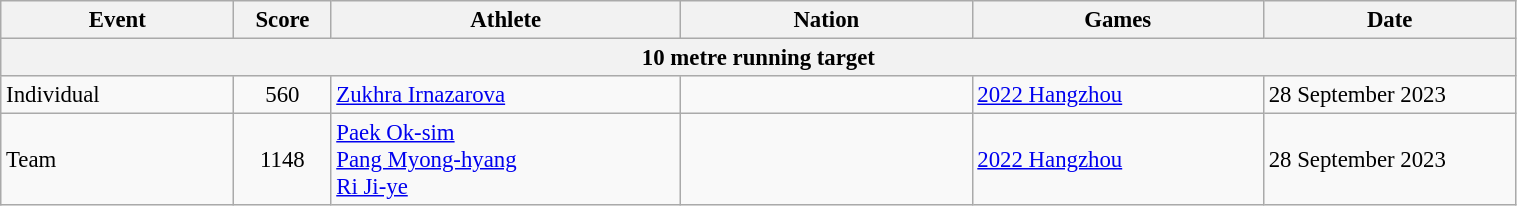<table class="wikitable" style="font-size:95%; width: 80%;">
<tr>
<th width=12%>Event</th>
<th width=5%>Score</th>
<th width=18%>Athlete</th>
<th width=15%>Nation</th>
<th width=15%>Games</th>
<th width=13%>Date</th>
</tr>
<tr>
<th colspan="6">10 metre running target</th>
</tr>
<tr>
<td>Individual</td>
<td align="center">560</td>
<td><a href='#'>Zukhra Irnazarova</a></td>
<td></td>
<td><a href='#'>2022 Hangzhou</a></td>
<td>28 September 2023</td>
</tr>
<tr>
<td>Team</td>
<td align="center">1148</td>
<td><a href='#'>Paek Ok-sim</a><br><a href='#'>Pang Myong-hyang</a><br><a href='#'>Ri Ji-ye</a></td>
<td></td>
<td><a href='#'>2022 Hangzhou</a></td>
<td>28 September 2023</td>
</tr>
</table>
